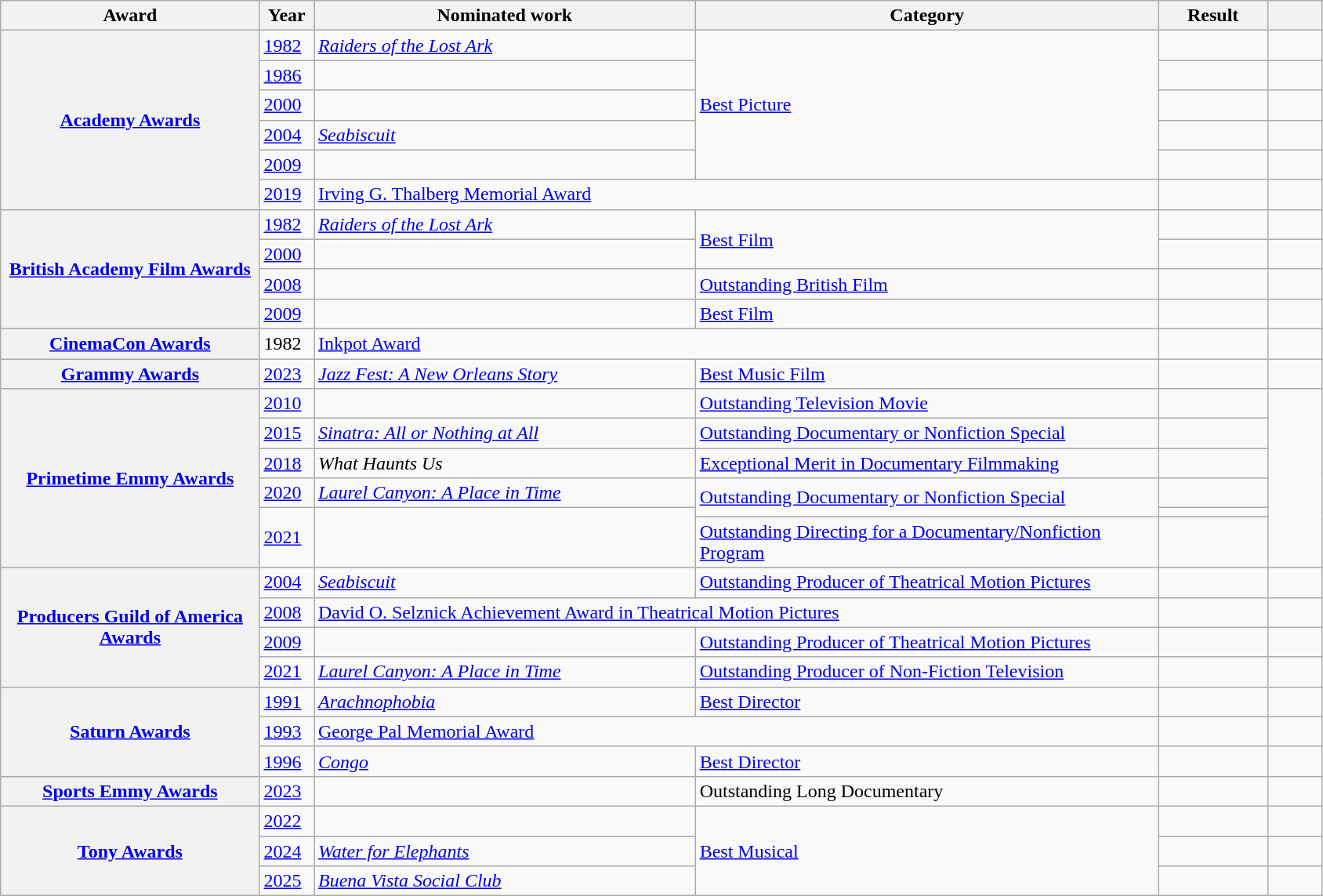<table class="wikitable sortable plainrowheaders" style="width:89%;">
<tr>
<th scope="col" style="width:19%;">Award</th>
<th scope="col" style="width:4%;">Year</th>
<th scope="col" style="width:28%;">Nominated work</th>
<th scope="col" style="width:34%;">Category</th>
<th scope="col" style="width:8%;">Result</th>
<th scope="col" style="width:4%;" class="unsortable"></th>
</tr>
<tr>
<th scope="row" rowspan="6"><a href='#'>Academy Awards</a></th>
<td><a href='#'>1982</a></td>
<td><em><a href='#'>Raiders of the Lost Ark</a></em></td>
<td rowspan="5"><a href='#'>Best Picture</a></td>
<td></td>
<td style="text-align:center;"></td>
</tr>
<tr>
<td><a href='#'>1986</a></td>
<td></td>
<td></td>
<td style="text-align:center;"></td>
</tr>
<tr>
<td><a href='#'>2000</a></td>
<td></td>
<td></td>
<td style="text-align:center;"></td>
</tr>
<tr>
<td><a href='#'>2004</a></td>
<td><em><a href='#'>Seabiscuit</a></em></td>
<td></td>
<td style="text-align:center;"></td>
</tr>
<tr>
<td><a href='#'>2009</a></td>
<td></td>
<td></td>
<td style="text-align:center;"></td>
</tr>
<tr>
<td><a href='#'>2019</a></td>
<td colspan="2"><a href='#'>Irving G. Thalberg Memorial Award</a></td>
<td></td>
<td style="text-align:center;"></td>
</tr>
<tr>
<th scope="row" rowspan="4"><a href='#'>British Academy Film Awards</a></th>
<td><a href='#'>1982</a></td>
<td><em><a href='#'>Raiders of the Lost Ark</a></em></td>
<td rowspan="2"><a href='#'>Best Film</a></td>
<td></td>
<td style="text-align:center;"></td>
</tr>
<tr>
<td><a href='#'>2000</a></td>
<td></td>
<td></td>
<td style="text-align:center;"></td>
</tr>
<tr>
<td><a href='#'>2008</a></td>
<td></td>
<td><a href='#'>Outstanding British Film</a></td>
<td></td>
<td style="text-align:center;"></td>
</tr>
<tr>
<td><a href='#'>2009</a></td>
<td></td>
<td><a href='#'>Best Film</a></td>
<td></td>
<td style="text-align:center;"></td>
</tr>
<tr>
<th scope="row"><a href='#'>CinemaCon Awards</a></th>
<td>1982</td>
<td colspan="2"><a href='#'>Inkpot Award</a></td>
<td></td>
<td style="text-align:center;"></td>
</tr>
<tr>
<th scope="row"><a href='#'>Grammy Awards</a></th>
<td><a href='#'>2023</a></td>
<td><em><a href='#'>Jazz Fest: A New Orleans Story</a></em></td>
<td><a href='#'>Best Music Film</a></td>
<td></td>
<td style="text-align:center;"></td>
</tr>
<tr>
<th scope="row" rowspan="6"><a href='#'>Primetime Emmy Awards</a></th>
<td><a href='#'>2010</a></td>
<td></td>
<td><a href='#'>Outstanding Television Movie</a></td>
<td></td>
<td style="text-align:center;" rowspan="6"></td>
</tr>
<tr>
<td><a href='#'>2015</a></td>
<td><em><a href='#'>Sinatra: All or Nothing at All</a></em></td>
<td><a href='#'>Outstanding Documentary or Nonfiction Special</a></td>
<td></td>
</tr>
<tr>
<td><a href='#'>2018</a></td>
<td><em>What Haunts Us</em></td>
<td><a href='#'>Exceptional Merit in Documentary Filmmaking</a></td>
<td></td>
</tr>
<tr>
<td><a href='#'>2020</a></td>
<td><em><a href='#'>Laurel Canyon: A Place in Time</a></em></td>
<td rowspan="2"><a href='#'>Outstanding Documentary or Nonfiction Special</a></td>
<td></td>
</tr>
<tr>
<td rowspan="2"><a href='#'>2021</a></td>
<td rowspan="2"></td>
<td></td>
</tr>
<tr>
<td><a href='#'>Outstanding Directing for a Documentary/Nonfiction Program</a></td>
<td></td>
</tr>
<tr>
<th scope="row" rowspan="4"><a href='#'>Producers Guild of America Awards</a></th>
<td><a href='#'>2004</a></td>
<td><em><a href='#'>Seabiscuit</a></em></td>
<td><a href='#'>Outstanding Producer of Theatrical Motion Pictures</a></td>
<td></td>
<td style="text-align:center;"></td>
</tr>
<tr>
<td><a href='#'>2008</a></td>
<td colspan="2"><a href='#'>David O. Selznick Achievement Award in Theatrical Motion Pictures</a></td>
<td></td>
<td style="text-align:center;"></td>
</tr>
<tr>
<td><a href='#'>2009</a></td>
<td></td>
<td><a href='#'>Outstanding Producer of Theatrical Motion Pictures</a></td>
<td></td>
<td style="text-align:center;"></td>
</tr>
<tr>
<td><a href='#'>2021</a></td>
<td><em><a href='#'>Laurel Canyon: A Place in Time</a></em></td>
<td><a href='#'>Outstanding Producer of Non-Fiction Television</a></td>
<td></td>
<td style="text-align:center;"></td>
</tr>
<tr>
<th scope="row" rowspan="3"><a href='#'>Saturn Awards</a></th>
<td><a href='#'>1991</a></td>
<td><em><a href='#'>Arachnophobia</a></em></td>
<td><a href='#'>Best Director</a></td>
<td></td>
<td style="text-align:center;"></td>
</tr>
<tr>
<td><a href='#'>1993</a></td>
<td colspan="2"><a href='#'>George Pal Memorial Award</a></td>
<td></td>
<td style="text-align:center;"></td>
</tr>
<tr>
<td><a href='#'>1996</a></td>
<td><em><a href='#'>Congo</a></em></td>
<td><a href='#'>Best Director</a></td>
<td></td>
<td style="text-align:center;"></td>
</tr>
<tr>
<th scope="row"><a href='#'>Sports Emmy Awards</a></th>
<td><a href='#'>2023</a></td>
<td></td>
<td>Outstanding Long Documentary</td>
<td></td>
<td style="text-align:center;"></td>
</tr>
<tr>
<th scope="row" rowspan="3"><a href='#'>Tony Awards</a></th>
<td><a href='#'>2022</a></td>
<td></td>
<td rowspan="3"><a href='#'>Best Musical</a></td>
<td></td>
<td style="text-align:center;"></td>
</tr>
<tr>
<td><a href='#'>2024</a></td>
<td><em><a href='#'>Water for Elephants</a></em></td>
<td></td>
<td style="text-align:center;"></td>
</tr>
<tr>
<td><a href='#'>2025</a></td>
<td><em><a href='#'>Buena Vista Social Club</a></em></td>
<td></td>
<td style="text-align:center;"></td>
</tr>
</table>
